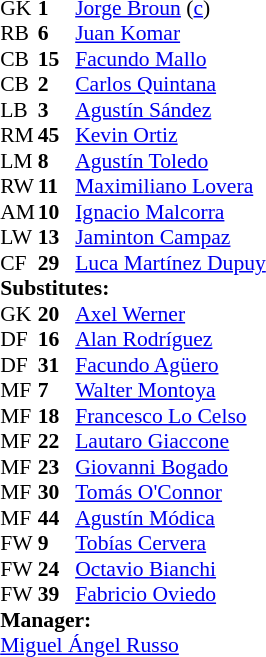<table style="font-size:90%; margin:0.2em auto;" cellspacing="0" cellpadding="0">
<tr>
<th width="25"></th>
<th width="25"></th>
</tr>
<tr>
<td>GK</td>
<td><strong>1</strong></td>
<td> <a href='#'>Jorge Broun</a> (<a href='#'>c</a>)</td>
</tr>
<tr>
<td>RB</td>
<td><strong>6</strong></td>
<td> <a href='#'>Juan Komar</a></td>
</tr>
<tr>
<td>CB</td>
<td><strong>15</strong></td>
<td> <a href='#'>Facundo Mallo</a></td>
<td></td>
</tr>
<tr>
<td>CB</td>
<td><strong>2</strong></td>
<td> <a href='#'>Carlos Quintana</a></td>
<td></td>
</tr>
<tr>
<td>LB</td>
<td><strong>3</strong></td>
<td> <a href='#'>Agustín Sández</a></td>
</tr>
<tr>
<td>RM</td>
<td><strong>45</strong></td>
<td> <a href='#'>Kevin Ortiz</a></td>
</tr>
<tr>
<td>LM</td>
<td><strong>8</strong></td>
<td> <a href='#'>Agustín Toledo</a></td>
<td></td>
<td></td>
</tr>
<tr>
<td>RW</td>
<td><strong>11</strong></td>
<td> <a href='#'>Maximiliano Lovera</a></td>
<td></td>
<td></td>
</tr>
<tr>
<td>AM</td>
<td><strong>10</strong></td>
<td> <a href='#'>Ignacio Malcorra</a></td>
</tr>
<tr>
<td>LW</td>
<td><strong>13</strong></td>
<td> <a href='#'>Jaminton Campaz</a></td>
<td></td>
</tr>
<tr>
<td>CF</td>
<td><strong>29</strong></td>
<td> <a href='#'>Luca Martínez Dupuy</a></td>
<td></td>
<td></td>
</tr>
<tr>
<td colspan=3><strong>Substitutes:</strong></td>
</tr>
<tr>
<td>GK</td>
<td><strong>20</strong></td>
<td> <a href='#'>Axel Werner</a></td>
</tr>
<tr>
<td>DF</td>
<td><strong>16</strong></td>
<td> <a href='#'>Alan Rodríguez</a></td>
</tr>
<tr>
<td>DF</td>
<td><strong>31</strong></td>
<td> <a href='#'>Facundo Agüero</a></td>
</tr>
<tr>
<td>MF</td>
<td><strong>7</strong></td>
<td> <a href='#'>Walter Montoya</a></td>
</tr>
<tr>
<td>MF</td>
<td><strong>18</strong></td>
<td> <a href='#'>Francesco Lo Celso</a></td>
</tr>
<tr>
<td>MF</td>
<td><strong>22</strong></td>
<td> <a href='#'>Lautaro Giaccone</a></td>
<td></td>
<td></td>
</tr>
<tr>
<td>MF</td>
<td><strong>23</strong></td>
<td> <a href='#'>Giovanni Bogado</a></td>
</tr>
<tr>
<td>MF</td>
<td><strong>30</strong></td>
<td> <a href='#'>Tomás O'Connor</a></td>
<td></td>
<td></td>
</tr>
<tr>
<td>MF</td>
<td><strong>44</strong></td>
<td> <a href='#'>Agustín Módica</a></td>
</tr>
<tr>
<td>FW</td>
<td><strong>9</strong></td>
<td> <a href='#'>Tobías Cervera</a></td>
</tr>
<tr>
<td>FW</td>
<td><strong>24</strong></td>
<td> <a href='#'>Octavio Bianchi</a></td>
<td></td>
<td></td>
</tr>
<tr>
<td>FW</td>
<td><strong>39</strong></td>
<td> <a href='#'>Fabricio Oviedo</a></td>
</tr>
<tr>
<td colspan=3><strong>Manager:</strong></td>
</tr>
<tr>
<td colspan="4"> <a href='#'>Miguel Ángel Russo</a></td>
</tr>
</table>
